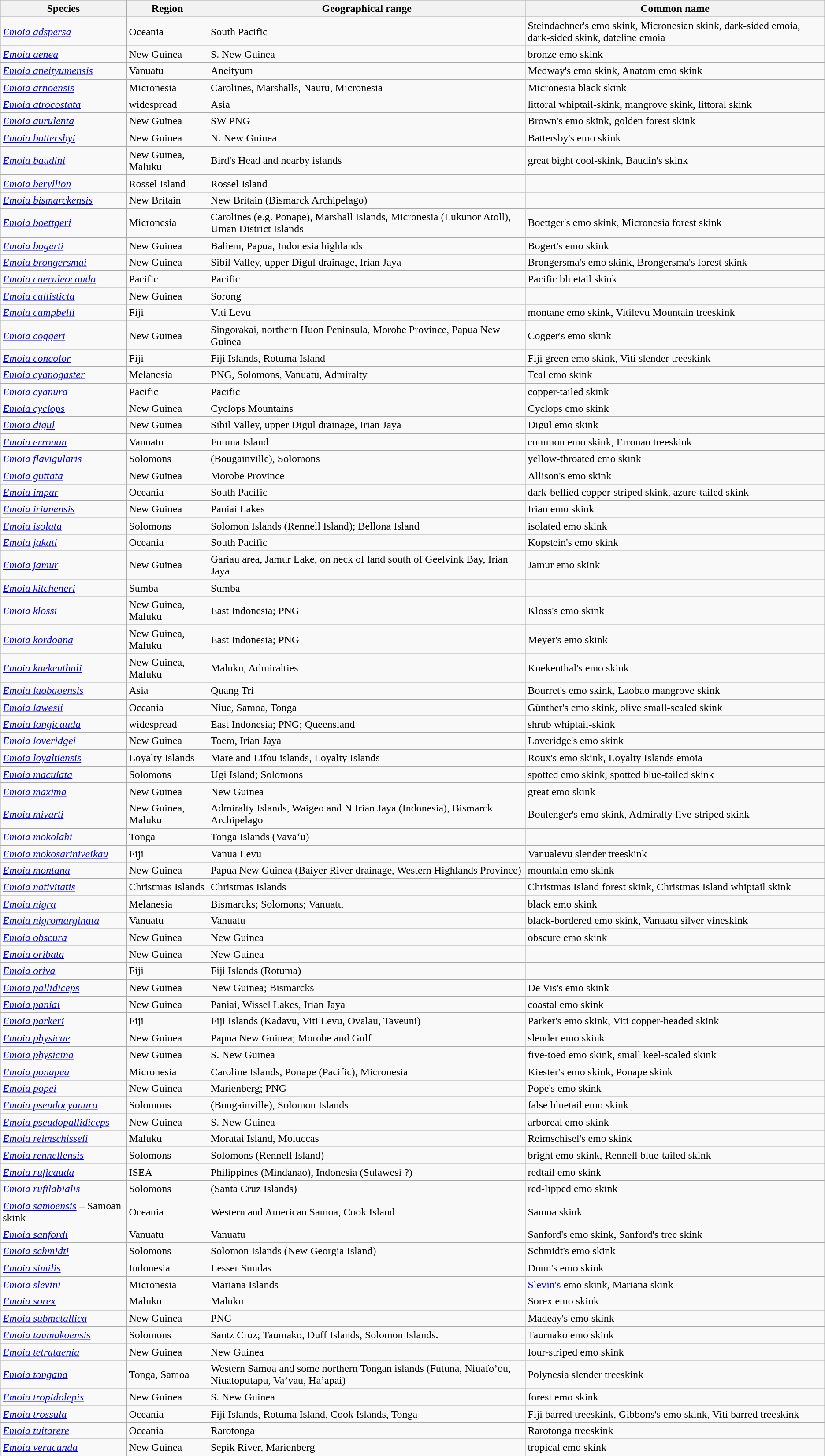<table class="wikitable sortable">
<tr>
<th>Species</th>
<th>Region</th>
<th>Geographical range</th>
<th>Common name</th>
</tr>
<tr>
<td><em><a href='#'>Emoia adspersa</a></em> </td>
<td>Oceania</td>
<td>South Pacific</td>
<td>Steindachner's emo skink, Micronesian skink, dark-sided emoia, dark-sided skink, dateline emoia</td>
</tr>
<tr>
<td><em><a href='#'>Emoia aenea</a></em> </td>
<td>New Guinea</td>
<td>S. New Guinea</td>
<td>bronze emo skink</td>
</tr>
<tr>
<td><em><a href='#'>Emoia aneityumensis</a></em> </td>
<td>Vanuatu</td>
<td>Aneityum</td>
<td>Medway's emo skink, Anatom emo skink</td>
</tr>
<tr>
<td><em><a href='#'>Emoia arnoensis</a></em> </td>
<td>Micronesia</td>
<td>Carolines, Marshalls, Nauru, Micronesia</td>
<td>Micronesia black skink</td>
</tr>
<tr>
<td><em><a href='#'>Emoia atrocostata</a></em> </td>
<td>widespread</td>
<td>Asia</td>
<td>littoral whiptail-skink, mangrove skink, littoral skink</td>
</tr>
<tr>
<td><em><a href='#'>Emoia aurulenta</a></em> </td>
<td>New Guinea</td>
<td>SW PNG</td>
<td>Brown's emo skink, golden forest skink</td>
</tr>
<tr>
<td><em><a href='#'>Emoia battersbyi</a></em> </td>
<td>New Guinea</td>
<td>N. New Guinea</td>
<td>Battersby's emo skink</td>
</tr>
<tr>
<td><em><a href='#'>Emoia baudini</a></em> </td>
<td>New Guinea, Maluku</td>
<td>Bird's Head and nearby islands</td>
<td>great bight cool-skink,  Baudin's skink</td>
</tr>
<tr>
<td><em><a href='#'>Emoia beryllion</a></em> </td>
<td>Rossel Island</td>
<td>Rossel Island</td>
<td></td>
</tr>
<tr>
<td><em><a href='#'>Emoia bismarckensis</a></em> </td>
<td>New Britain</td>
<td>New Britain (Bismarck Archipelago)</td>
<td></td>
</tr>
<tr>
<td><em><a href='#'>Emoia boettgeri</a></em> </td>
<td>Micronesia</td>
<td>Carolines (e.g. Ponape), Marshall Islands, Micronesia (Lukunor Atoll), Uman District Islands</td>
<td>Boettger's emo skink, Micronesia forest skink</td>
</tr>
<tr>
<td><em><a href='#'>Emoia bogerti</a></em> </td>
<td>New Guinea</td>
<td>Baliem, Papua, Indonesia highlands</td>
<td>Bogert's emo skink</td>
</tr>
<tr>
<td><em><a href='#'>Emoia brongersmai</a></em> </td>
<td>New Guinea</td>
<td>Sibil Valley, upper Digul drainage, Irian Jaya</td>
<td>Brongersma's emo skink, Brongersma's forest skink</td>
</tr>
<tr>
<td><em><a href='#'>Emoia caeruleocauda</a></em> </td>
<td>Pacific</td>
<td>Pacific</td>
<td>Pacific bluetail skink</td>
</tr>
<tr>
<td><em><a href='#'>Emoia callisticta</a></em> </td>
<td>New Guinea</td>
<td>Sorong</td>
<td></td>
</tr>
<tr>
<td><em><a href='#'>Emoia campbelli</a></em> </td>
<td>Fiji</td>
<td>Viti Levu</td>
<td>montane emo skink, Vitilevu Mountain treeskink</td>
</tr>
<tr>
<td><em><a href='#'>Emoia coggeri</a></em> </td>
<td>New Guinea</td>
<td>Singorakai, northern Huon Peninsula, Morobe Province, Papua New Guinea</td>
<td>Cogger's emo skink</td>
</tr>
<tr>
<td><em><a href='#'>Emoia concolor</a></em> </td>
<td>Fiji</td>
<td>Fiji Islands, Rotuma Island</td>
<td>Fiji green emo skink, Viti slender treeskink</td>
</tr>
<tr>
<td><em><a href='#'>Emoia cyanogaster</a></em> </td>
<td>Melanesia</td>
<td>PNG, Solomons, Vanuatu, Admiralty</td>
<td>Teal emo skink</td>
</tr>
<tr>
<td><em><a href='#'>Emoia cyanura</a></em> </td>
<td>Pacific</td>
<td>Pacific</td>
<td>copper-tailed skink</td>
</tr>
<tr>
<td><em><a href='#'>Emoia cyclops</a></em> </td>
<td>New Guinea</td>
<td>Cyclops Mountains</td>
<td>Cyclops emo skink</td>
</tr>
<tr>
<td><em><a href='#'>Emoia digul</a></em> </td>
<td>New Guinea</td>
<td>Sibil Valley, upper Digul drainage, Irian Jaya</td>
<td>Digul emo skink</td>
</tr>
<tr>
<td><em><a href='#'>Emoia erronan</a></em> </td>
<td>Vanuatu</td>
<td>Futuna Island</td>
<td>common emo skink, Erronan treeskink</td>
</tr>
<tr>
<td><em><a href='#'>Emoia flavigularis</a></em> </td>
<td>Solomons</td>
<td>(Bougainville), Solomons</td>
<td>yellow-throated emo skink</td>
</tr>
<tr>
<td><em><a href='#'>Emoia guttata</a></em> </td>
<td>New Guinea</td>
<td>Morobe Province</td>
<td>Allison's emo skink</td>
</tr>
<tr>
<td><em><a href='#'>Emoia impar</a></em> </td>
<td>Oceania</td>
<td>South Pacific</td>
<td>dark-bellied copper-striped skink, azure-tailed skink</td>
</tr>
<tr>
<td><em><a href='#'>Emoia irianensis</a></em> </td>
<td>New Guinea</td>
<td>Paniai Lakes</td>
<td>Irian emo skink</td>
</tr>
<tr>
<td><em><a href='#'>Emoia isolata</a></em> </td>
<td>Solomons</td>
<td>Solomon Islands (Rennell Island); Bellona Island</td>
<td>isolated emo skink</td>
</tr>
<tr>
<td><em><a href='#'>Emoia jakati</a></em> </td>
<td>Oceania</td>
<td>South Pacific</td>
<td>Kopstein's emo skink</td>
</tr>
<tr>
<td><em><a href='#'>Emoia jamur</a></em> </td>
<td>New Guinea</td>
<td>Gariau area, Jamur Lake, on neck of land south of Geelvink Bay, Irian Jaya</td>
<td>Jamur emo skink</td>
</tr>
<tr>
<td><em><a href='#'>Emoia kitcheneri</a></em> </td>
<td>Sumba</td>
<td>Sumba</td>
<td></td>
</tr>
<tr>
<td><em><a href='#'>Emoia klossi</a></em> </td>
<td>New Guinea, Maluku</td>
<td>East Indonesia; PNG</td>
<td>Kloss's emo skink</td>
</tr>
<tr>
<td><em><a href='#'>Emoia kordoana</a></em> </td>
<td>New Guinea, Maluku</td>
<td>East Indonesia; PNG</td>
<td>Meyer's emo skink</td>
</tr>
<tr>
<td><em><a href='#'>Emoia kuekenthali</a></em> </td>
<td>New Guinea, Maluku</td>
<td>Maluku, Admiralties</td>
<td>Kuekenthal's emo skink</td>
</tr>
<tr>
<td><em><a href='#'>Emoia laobaoensis</a></em> </td>
<td>Asia</td>
<td>Quang Tri</td>
<td>Bourret's emo skink, Laobao mangrove skink</td>
</tr>
<tr>
<td><em><a href='#'>Emoia lawesii</a></em> </td>
<td>Oceania</td>
<td>Niue, Samoa, Tonga</td>
<td>Günther's emo skink, olive small-scaled skink</td>
</tr>
<tr>
<td><em><a href='#'>Emoia longicauda</a></em> </td>
<td>widespread</td>
<td>East Indonesia; PNG; Queensland</td>
<td>shrub whiptail-skink</td>
</tr>
<tr>
<td><em><a href='#'>Emoia loveridgei</a></em> </td>
<td>New Guinea</td>
<td>Toem, Irian Jaya</td>
<td>Loveridge's emo skink</td>
</tr>
<tr>
<td><em><a href='#'>Emoia loyaltiensis</a></em> </td>
<td>Loyalty Islands</td>
<td>Mare and Lifou islands, Loyalty Islands</td>
<td>Roux's emo skink, Loyalty Islands emoia</td>
</tr>
<tr>
<td><em><a href='#'>Emoia maculata</a></em> </td>
<td>Solomons</td>
<td>Ugi Island; Solomons</td>
<td>spotted emo skink, spotted blue-tailed skink</td>
</tr>
<tr>
<td><em><a href='#'>Emoia maxima</a></em> </td>
<td>New Guinea</td>
<td>New Guinea</td>
<td>great emo skink</td>
</tr>
<tr>
<td><em><a href='#'>Emoia mivarti</a></em> </td>
<td>New Guinea, Maluku</td>
<td>Admiralty Islands, Waigeo and N Irian Jaya (Indonesia), Bismarck Archipelago</td>
<td>Boulenger's emo skink, Admiralty five-striped skink</td>
</tr>
<tr>
<td><em><a href='#'>Emoia mokolahi</a></em> </td>
<td>Tonga</td>
<td>Tonga Islands (Vava‘u)</td>
<td></td>
</tr>
<tr>
<td><em><a href='#'>Emoia mokosariniveikau</a></em> </td>
<td>Fiji</td>
<td>Vanua Levu</td>
<td>Vanualevu slender treeskink</td>
</tr>
<tr>
<td><em><a href='#'>Emoia montana</a></em> </td>
<td>New Guinea</td>
<td>Papua New Guinea (Baiyer River drainage, Western Highlands Province)</td>
<td>mountain emo skink</td>
</tr>
<tr>
<td><em><a href='#'>Emoia nativitatis</a></em> </td>
<td>Christmas Islands</td>
<td>Christmas Islands</td>
<td>Christmas Island forest skink, Christmas Island whiptail skink</td>
</tr>
<tr>
<td><em><a href='#'>Emoia nigra</a></em> </td>
<td>Melanesia</td>
<td>Bismarcks; Solomons; Vanuatu</td>
<td>black emo skink</td>
</tr>
<tr>
<td><em><a href='#'>Emoia nigromarginata</a></em> </td>
<td>Vanuatu</td>
<td>Vanuatu</td>
<td>black-bordered emo skink, Vanuatu silver vineskink</td>
</tr>
<tr>
<td><em><a href='#'>Emoia obscura</a></em> </td>
<td>New Guinea</td>
<td>New Guinea</td>
<td>obscure emo skink</td>
</tr>
<tr>
<td><em><a href='#'>Emoia oribata</a></em> </td>
<td>New Guinea</td>
<td>New Guinea</td>
<td></td>
</tr>
<tr>
<td><em><a href='#'>Emoia oriva</a></em> </td>
<td>Fiji</td>
<td>Fiji Islands (Rotuma)</td>
<td></td>
</tr>
<tr>
<td><em><a href='#'>Emoia pallidiceps</a></em> </td>
<td>New Guinea</td>
<td>New Guinea; Bismarcks</td>
<td>De Vis's emo skink</td>
</tr>
<tr>
<td><em><a href='#'>Emoia paniai</a></em> </td>
<td>New Guinea</td>
<td>Paniai, Wissel Lakes, Irian Jaya</td>
<td>coastal emo skink</td>
</tr>
<tr>
<td><em><a href='#'>Emoia parkeri</a></em> </td>
<td>Fiji</td>
<td>Fiji Islands (Kadavu, Viti Levu, Ovalau, Taveuni)</td>
<td>Parker's emo skink, Viti copper-headed skink</td>
</tr>
<tr>
<td><em><a href='#'>Emoia physicae</a></em> </td>
<td>New Guinea</td>
<td>Papua New Guinea; Morobe and Gulf</td>
<td>slender emo skink</td>
</tr>
<tr>
<td><em><a href='#'>Emoia physicina</a></em> </td>
<td>New Guinea</td>
<td>S. New Guinea</td>
<td>five-toed emo skink, small keel-scaled skink</td>
</tr>
<tr>
<td><em><a href='#'>Emoia ponapea</a></em> </td>
<td>Micronesia</td>
<td>Caroline Islands, Ponape (Pacific), Micronesia</td>
<td>Kiester's emo skink, Ponape skink</td>
</tr>
<tr>
<td><em><a href='#'>Emoia popei</a></em> </td>
<td>New Guinea</td>
<td>Marienberg; PNG</td>
<td>Pope's emo skink</td>
</tr>
<tr>
<td><em><a href='#'>Emoia pseudocyanura</a></em> </td>
<td>Solomons</td>
<td>(Bougainville), Solomon Islands</td>
<td>false bluetail emo skink</td>
</tr>
<tr>
<td><em><a href='#'>Emoia pseudopallidiceps</a></em> </td>
<td>New Guinea</td>
<td>S. New Guinea</td>
<td>arboreal emo skink</td>
</tr>
<tr>
<td><em><a href='#'>Emoia reimschisseli</a></em> </td>
<td>Maluku</td>
<td>Moratai Island, Moluccas</td>
<td>Reimschisel's emo skink</td>
</tr>
<tr>
<td><em><a href='#'>Emoia rennellensis</a></em> </td>
<td>Solomons</td>
<td>Solomons (Rennell Island)</td>
<td>bright emo skink, Rennell blue-tailed skink</td>
</tr>
<tr>
<td><em><a href='#'>Emoia ruficauda</a></em> </td>
<td>ISEA</td>
<td>Philippines (Mindanao), Indonesia (Sulawesi ?)</td>
<td>redtail emo skink</td>
</tr>
<tr>
<td><em><a href='#'>Emoia rufilabialis</a></em> </td>
<td>Solomons</td>
<td>(Santa Cruz Islands)</td>
<td>red-lipped emo skink</td>
</tr>
<tr>
<td><em><a href='#'>Emoia samoensis</a></em>  – Samoan skink</td>
<td>Oceania</td>
<td>Western and American Samoa, Cook Island</td>
<td>Samoa skink</td>
</tr>
<tr>
<td><em><a href='#'>Emoia sanfordi</a></em> </td>
<td>Vanuatu</td>
<td>Vanuatu</td>
<td>Sanford's emo skink, Sanford's tree skink</td>
</tr>
<tr>
<td><em><a href='#'>Emoia schmidti</a></em> </td>
<td>Solomons</td>
<td>Solomon Islands (New Georgia Island)</td>
<td>Schmidt's emo skink</td>
</tr>
<tr>
<td><em><a href='#'>Emoia similis</a></em> </td>
<td>Indonesia</td>
<td>Lesser Sundas</td>
<td>Dunn's emo skink</td>
</tr>
<tr>
<td><em><a href='#'>Emoia slevini</a></em> </td>
<td>Micronesia</td>
<td>Mariana Islands</td>
<td><a href='#'>Slevin's</a> emo skink, Mariana skink</td>
</tr>
<tr>
<td><em><a href='#'>Emoia sorex</a></em> </td>
<td>Maluku</td>
<td>Maluku</td>
<td>Sorex emo skink</td>
</tr>
<tr>
<td><em><a href='#'>Emoia submetallica</a></em> </td>
<td>New Guinea</td>
<td>PNG</td>
<td>Madeay's emo skink</td>
</tr>
<tr>
<td><em><a href='#'>Emoia taumakoensis</a></em> </td>
<td>Solomons</td>
<td>Santz Cruz; Taumako, Duff Islands, Solomon Islands.</td>
<td>Taurnako emo skink</td>
</tr>
<tr>
<td><em><a href='#'>Emoia tetrataenia</a></em> </td>
<td>New Guinea</td>
<td>New Guinea</td>
<td>four-striped emo skink</td>
</tr>
<tr>
<td><em><a href='#'>Emoia tongana</a></em> </td>
<td>Tonga, Samoa</td>
<td>Western Samoa and some northern Tongan islands (Futuna, Niuafo’ou, Niuatoputapu, Va’vau, Ha’apai)</td>
<td>Polynesia slender treeskink</td>
</tr>
<tr>
<td><em><a href='#'>Emoia tropidolepis</a></em> </td>
<td>New Guinea</td>
<td>S. New Guinea</td>
<td>forest emo skink</td>
</tr>
<tr>
<td><em><a href='#'>Emoia trossula</a></em> </td>
<td>Oceania</td>
<td>Fiji Islands, Rotuma Island, Cook Islands, Tonga</td>
<td>Fiji barred treeskink, Gibbons's emo skink, Viti barred treeskink</td>
</tr>
<tr>
<td><em><a href='#'>Emoia tuitarere</a></em> </td>
<td>Oceania</td>
<td>Rarotonga</td>
<td>Rarotonga treeskink</td>
</tr>
<tr>
<td><em><a href='#'>Emoia veracunda</a></em> </td>
<td>New Guinea</td>
<td>Sepik River, Marienberg</td>
<td>tropical emo skink</td>
</tr>
</table>
